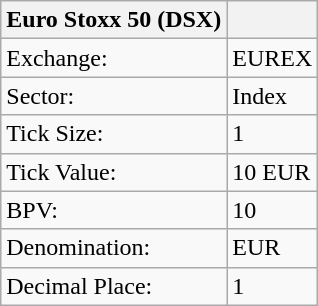<table class="wikitable">
<tr>
<th>Euro Stoxx 50 (DSX)</th>
<th></th>
</tr>
<tr>
<td>Exchange:</td>
<td>EUREX</td>
</tr>
<tr>
<td>Sector:</td>
<td>Index</td>
</tr>
<tr>
<td>Tick Size:</td>
<td>1</td>
</tr>
<tr>
<td>Tick Value:</td>
<td>10 EUR</td>
</tr>
<tr>
<td>BPV:</td>
<td>10</td>
</tr>
<tr>
<td>Denomination:</td>
<td>EUR</td>
</tr>
<tr>
<td>Decimal Place:</td>
<td>1</td>
</tr>
</table>
